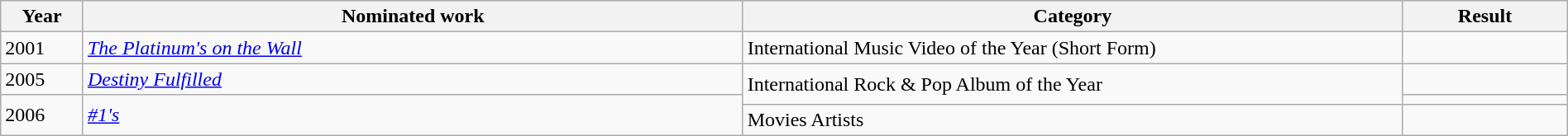<table class="wikitable" width="100%">
<tr>
<th width="5%">Year</th>
<th width="40%">Nominated work</th>
<th width="40%">Category</th>
<th width="10%">Result</th>
</tr>
<tr>
<td>2001</td>
<td><em><a href='#'>The Platinum's on the Wall</a></em></td>
<td>International Music Video of the Year (Short Form)</td>
<td></td>
</tr>
<tr>
<td>2005</td>
<td><em><a href='#'>Destiny Fulfilled</a></em></td>
<td rowspan="2">International Rock & Pop Album of the Year</td>
<td></td>
</tr>
<tr>
<td rowspan="2">2006</td>
<td rowspan="2"><a href='#'><em>#1's</em></a></td>
<td></td>
</tr>
<tr>
<td>Movies Artists</td>
<td></td>
</tr>
</table>
